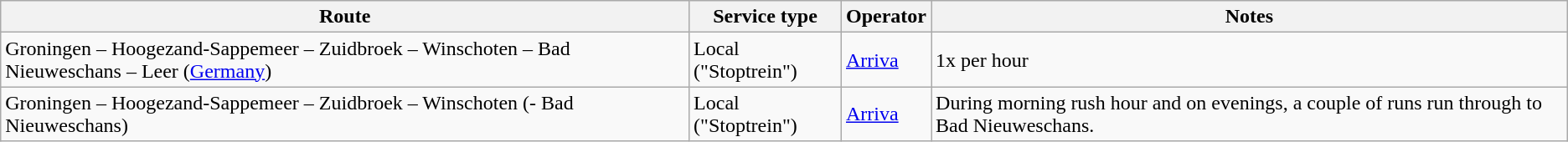<table class="wikitable">
<tr>
<th>Route</th>
<th>Service type</th>
<th>Operator</th>
<th>Notes</th>
</tr>
<tr>
<td>Groningen – Hoogezand-Sappemeer – Zuidbroek – Winschoten – Bad Nieuweschans – Leer (<a href='#'>Germany</a>)</td>
<td>Local ("Stoptrein")</td>
<td><a href='#'>Arriva</a></td>
<td>1x per hour</td>
</tr>
<tr>
<td>Groningen – Hoogezand-Sappemeer – Zuidbroek – Winschoten (- Bad Nieuweschans)</td>
<td>Local ("Stoptrein")</td>
<td><a href='#'>Arriva</a></td>
<td>During morning rush hour and on evenings, a couple of runs run through to Bad Nieuweschans.</td>
</tr>
</table>
